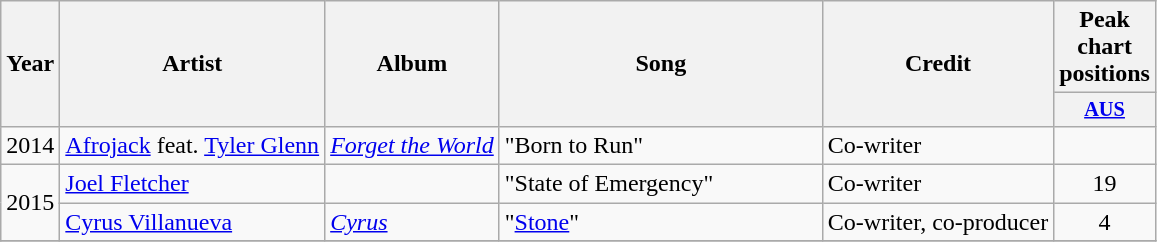<table class="wikitable plainrowheaders" style="text-align:center;">
<tr>
<th scope="col" rowspan="2" style="width:1em;">Year</th>
<th scope="col" rowspan="2">Artist</th>
<th scope="col" rowspan="2">Album</th>
<th scope="col" rowspan="2" style="width:13em;">Song</th>
<th scope="col" rowspan="2">Credit</th>
<th scope="col" colspan="1">Peak chart positions</th>
</tr>
<tr>
<th scope="col" style="width:3em;font-size:85%;"><a href='#'>AUS</a><br></th>
</tr>
<tr>
<td rowspan=1 style="text-align:center;">2014</td>
<td style="text-align:left;"><a href='#'>Afrojack</a> feat. <a href='#'>Tyler Glenn</a></td>
<td style="text-align:left;"><em><a href='#'>Forget the World</a></em></td>
<td style="text-align:left;">"Born to Run"</td>
<td style="text-align:left;">Co-writer</td>
<td></td>
</tr>
<tr>
<td rowspan=2 style="text-align:center;">2015</td>
<td style="text-align:left;"><a href='#'>Joel Fletcher</a></td>
<td></td>
<td style="text-align:left;">"State of Emergency"</td>
<td style="text-align:left;">Co-writer</td>
<td>19</td>
</tr>
<tr>
<td style="text-align:left;"><a href='#'>Cyrus Villanueva</a></td>
<td style="text-align:left;"><em><a href='#'>Cyrus</a></em></td>
<td style="text-align:left;">"<a href='#'>Stone</a>"</td>
<td style="text-align:left;">Co-writer, co-producer</td>
<td>4</td>
</tr>
<tr>
</tr>
</table>
